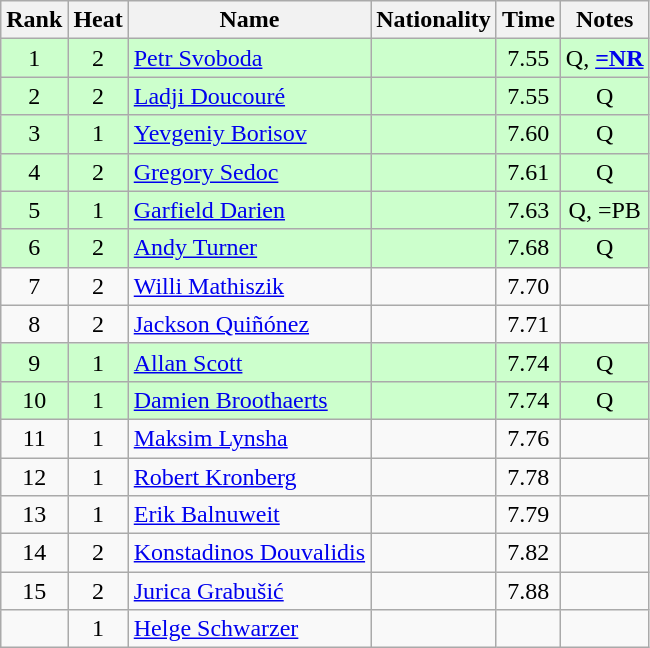<table class="wikitable sortable" style="text-align:center">
<tr>
<th>Rank</th>
<th>Heat</th>
<th>Name</th>
<th>Nationality</th>
<th>Time</th>
<th>Notes</th>
</tr>
<tr bgcolor=ccffcc>
<td>1</td>
<td>2</td>
<td align="left"><a href='#'>Petr Svoboda</a></td>
<td align=left></td>
<td>7.55</td>
<td>Q, <strong><a href='#'>=NR</a></strong></td>
</tr>
<tr bgcolor=ccffcc>
<td>2</td>
<td>2</td>
<td align="left"><a href='#'>Ladji Doucouré</a></td>
<td align=left></td>
<td>7.55</td>
<td>Q</td>
</tr>
<tr bgcolor=ccffcc>
<td>3</td>
<td>1</td>
<td align="left"><a href='#'>Yevgeniy Borisov</a></td>
<td align=left></td>
<td>7.60</td>
<td>Q</td>
</tr>
<tr bgcolor=ccffcc>
<td>4</td>
<td>2</td>
<td align="left"><a href='#'>Gregory Sedoc</a></td>
<td align=left></td>
<td>7.61</td>
<td>Q</td>
</tr>
<tr bgcolor=ccffcc>
<td>5</td>
<td>1</td>
<td align="left"><a href='#'>Garfield Darien</a></td>
<td align=left></td>
<td>7.63</td>
<td>Q, =PB</td>
</tr>
<tr bgcolor=ccffcc>
<td>6</td>
<td>2</td>
<td align="left"><a href='#'>Andy Turner</a></td>
<td align=left></td>
<td>7.68</td>
<td>Q</td>
</tr>
<tr>
<td>7</td>
<td>2</td>
<td align="left"><a href='#'>Willi Mathiszik</a></td>
<td align=left></td>
<td>7.70</td>
<td></td>
</tr>
<tr>
<td>8</td>
<td>2</td>
<td align="left"><a href='#'>Jackson Quiñónez</a></td>
<td align=left></td>
<td>7.71</td>
<td></td>
</tr>
<tr bgcolor=ccffcc>
<td>9</td>
<td>1</td>
<td align="left"><a href='#'>Allan Scott</a></td>
<td align=left></td>
<td>7.74</td>
<td>Q</td>
</tr>
<tr bgcolor=ccffcc>
<td>10</td>
<td>1</td>
<td align="left"><a href='#'>Damien Broothaerts</a></td>
<td align=left></td>
<td>7.74</td>
<td>Q</td>
</tr>
<tr>
<td>11</td>
<td>1</td>
<td align="left"><a href='#'>Maksim Lynsha</a></td>
<td align=left></td>
<td>7.76</td>
<td></td>
</tr>
<tr>
<td>12</td>
<td>1</td>
<td align="left"><a href='#'>Robert Kronberg</a></td>
<td align=left></td>
<td>7.78</td>
<td></td>
</tr>
<tr>
<td>13</td>
<td>1</td>
<td align="left"><a href='#'>Erik Balnuweit</a></td>
<td align=left></td>
<td>7.79</td>
<td></td>
</tr>
<tr>
<td>14</td>
<td>2</td>
<td align="left"><a href='#'>Konstadinos Douvalidis</a></td>
<td align=left></td>
<td>7.82</td>
<td></td>
</tr>
<tr>
<td>15</td>
<td>2</td>
<td align="left"><a href='#'>Jurica Grabušić</a></td>
<td align=left></td>
<td>7.88</td>
<td></td>
</tr>
<tr>
<td></td>
<td>1</td>
<td align="left"><a href='#'>Helge Schwarzer</a></td>
<td align=left></td>
<td></td>
<td></td>
</tr>
</table>
